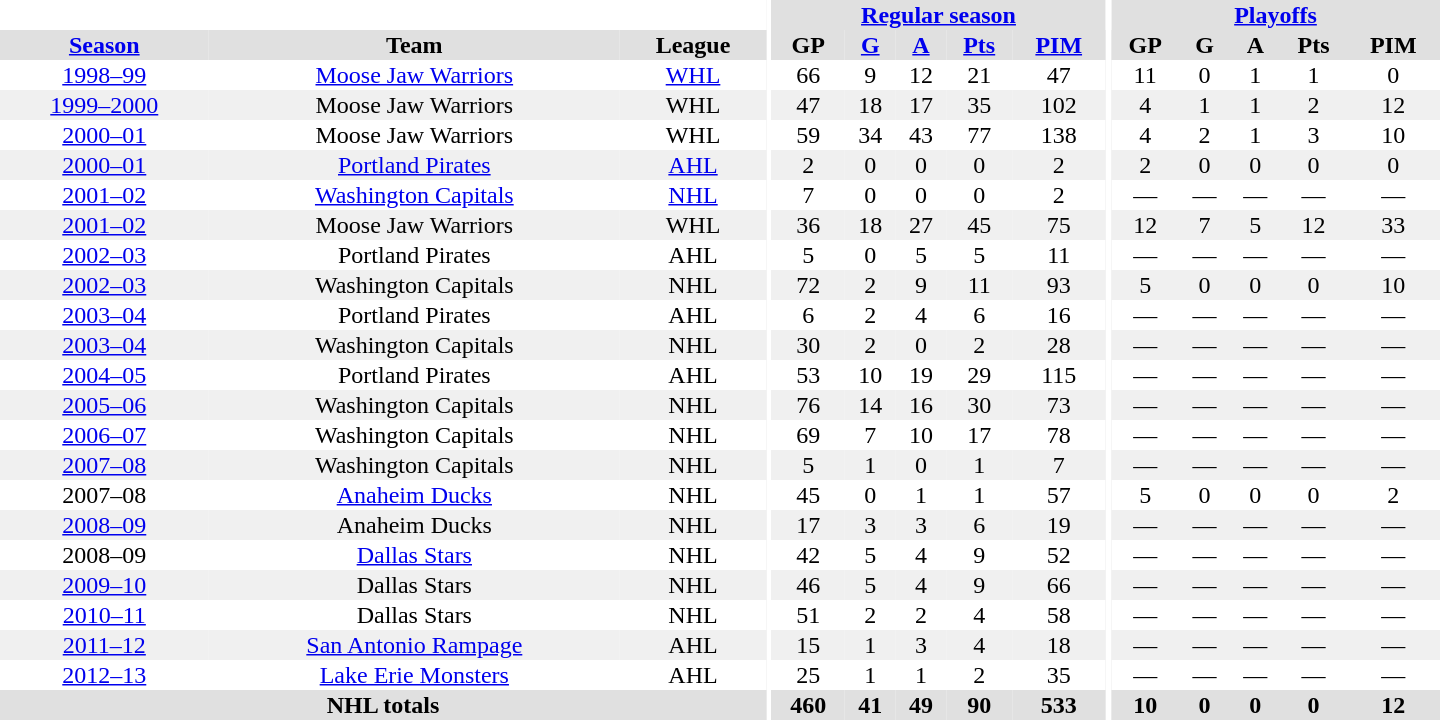<table border="0" cellpadding="1" cellspacing="0" style="text-align:center; width:60em">
<tr bgcolor="#e0e0e0">
<th colspan="3"  bgcolor="#ffffff"></th>
<th rowspan="99" bgcolor="#ffffff"></th>
<th colspan="5"><a href='#'>Regular season</a></th>
<th rowspan="99" bgcolor="#ffffff"></th>
<th colspan="5"><a href='#'>Playoffs</a></th>
</tr>
<tr bgcolor="#e0e0e0">
<th><a href='#'>Season</a></th>
<th>Team</th>
<th>League</th>
<th>GP</th>
<th><a href='#'>G</a></th>
<th><a href='#'>A</a></th>
<th><a href='#'>Pts</a></th>
<th><a href='#'>PIM</a></th>
<th>GP</th>
<th>G</th>
<th>A</th>
<th>Pts</th>
<th>PIM</th>
</tr>
<tr>
<td><a href='#'>1998–99</a></td>
<td><a href='#'>Moose Jaw Warriors</a></td>
<td><a href='#'>WHL</a></td>
<td>66</td>
<td>9</td>
<td>12</td>
<td>21</td>
<td>47</td>
<td>11</td>
<td>0</td>
<td>1</td>
<td>1</td>
<td>0</td>
</tr>
<tr bgcolor="#f0f0f0">
<td><a href='#'>1999–2000</a></td>
<td>Moose Jaw Warriors</td>
<td>WHL</td>
<td>47</td>
<td>18</td>
<td>17</td>
<td>35</td>
<td>102</td>
<td>4</td>
<td>1</td>
<td>1</td>
<td>2</td>
<td>12</td>
</tr>
<tr>
<td><a href='#'>2000–01</a></td>
<td>Moose Jaw Warriors</td>
<td>WHL</td>
<td>59</td>
<td>34</td>
<td>43</td>
<td>77</td>
<td>138</td>
<td>4</td>
<td>2</td>
<td>1</td>
<td>3</td>
<td>10</td>
</tr>
<tr bgcolor="#f0f0f0">
<td><a href='#'>2000–01</a></td>
<td><a href='#'>Portland Pirates</a></td>
<td><a href='#'>AHL</a></td>
<td>2</td>
<td>0</td>
<td>0</td>
<td>0</td>
<td>2</td>
<td>2</td>
<td>0</td>
<td>0</td>
<td>0</td>
<td>0</td>
</tr>
<tr>
<td><a href='#'>2001–02</a></td>
<td><a href='#'>Washington Capitals</a></td>
<td><a href='#'>NHL</a></td>
<td>7</td>
<td>0</td>
<td>0</td>
<td>0</td>
<td>2</td>
<td>—</td>
<td>—</td>
<td>—</td>
<td>—</td>
<td>—</td>
</tr>
<tr bgcolor="#f0f0f0">
<td><a href='#'>2001–02</a></td>
<td>Moose Jaw Warriors</td>
<td>WHL</td>
<td>36</td>
<td>18</td>
<td>27</td>
<td>45</td>
<td>75</td>
<td>12</td>
<td>7</td>
<td>5</td>
<td>12</td>
<td>33</td>
</tr>
<tr>
<td><a href='#'>2002–03</a></td>
<td>Portland Pirates</td>
<td>AHL</td>
<td>5</td>
<td>0</td>
<td>5</td>
<td>5</td>
<td>11</td>
<td>—</td>
<td>—</td>
<td>—</td>
<td>—</td>
<td>—</td>
</tr>
<tr bgcolor="#f0f0f0">
<td><a href='#'>2002–03</a></td>
<td>Washington Capitals</td>
<td>NHL</td>
<td>72</td>
<td>2</td>
<td>9</td>
<td>11</td>
<td>93</td>
<td>5</td>
<td>0</td>
<td>0</td>
<td>0</td>
<td>10</td>
</tr>
<tr>
<td><a href='#'>2003–04</a></td>
<td>Portland Pirates</td>
<td>AHL</td>
<td>6</td>
<td>2</td>
<td>4</td>
<td>6</td>
<td>16</td>
<td>—</td>
<td>—</td>
<td>—</td>
<td>—</td>
<td>—</td>
</tr>
<tr bgcolor="#f0f0f0">
<td><a href='#'>2003–04</a></td>
<td>Washington Capitals</td>
<td>NHL</td>
<td>30</td>
<td>2</td>
<td>0</td>
<td>2</td>
<td>28</td>
<td>—</td>
<td>—</td>
<td>—</td>
<td>—</td>
<td>—</td>
</tr>
<tr>
<td><a href='#'>2004–05</a></td>
<td>Portland Pirates</td>
<td>AHL</td>
<td>53</td>
<td>10</td>
<td>19</td>
<td>29</td>
<td>115</td>
<td>—</td>
<td>—</td>
<td>—</td>
<td>—</td>
<td>—</td>
</tr>
<tr bgcolor="#f0f0f0">
<td><a href='#'>2005–06</a></td>
<td>Washington Capitals</td>
<td>NHL</td>
<td>76</td>
<td>14</td>
<td>16</td>
<td>30</td>
<td>73</td>
<td>—</td>
<td>—</td>
<td>—</td>
<td>—</td>
<td>—</td>
</tr>
<tr>
<td><a href='#'>2006–07</a></td>
<td>Washington Capitals</td>
<td>NHL</td>
<td>69</td>
<td>7</td>
<td>10</td>
<td>17</td>
<td>78</td>
<td>—</td>
<td>—</td>
<td>—</td>
<td>—</td>
<td>—</td>
</tr>
<tr bgcolor="#f0f0f0">
<td><a href='#'>2007–08</a></td>
<td>Washington Capitals</td>
<td>NHL</td>
<td>5</td>
<td>1</td>
<td>0</td>
<td>1</td>
<td>7</td>
<td>—</td>
<td>—</td>
<td>—</td>
<td>—</td>
<td>—</td>
</tr>
<tr>
<td>2007–08</td>
<td><a href='#'>Anaheim Ducks</a></td>
<td>NHL</td>
<td>45</td>
<td>0</td>
<td>1</td>
<td>1</td>
<td>57</td>
<td>5</td>
<td>0</td>
<td>0</td>
<td>0</td>
<td>2</td>
</tr>
<tr bgcolor="#f0f0f0">
<td><a href='#'>2008–09</a></td>
<td>Anaheim Ducks</td>
<td>NHL</td>
<td>17</td>
<td>3</td>
<td>3</td>
<td>6</td>
<td>19</td>
<td>—</td>
<td>—</td>
<td>—</td>
<td>—</td>
<td>—</td>
</tr>
<tr>
<td>2008–09</td>
<td><a href='#'>Dallas Stars</a></td>
<td>NHL</td>
<td>42</td>
<td>5</td>
<td>4</td>
<td>9</td>
<td>52</td>
<td>—</td>
<td>—</td>
<td>—</td>
<td>—</td>
<td>—</td>
</tr>
<tr bgcolor="#f0f0f0">
<td><a href='#'>2009–10</a></td>
<td>Dallas Stars</td>
<td>NHL</td>
<td>46</td>
<td>5</td>
<td>4</td>
<td>9</td>
<td>66</td>
<td>—</td>
<td>—</td>
<td>—</td>
<td>—</td>
<td>—</td>
</tr>
<tr>
<td><a href='#'>2010–11</a></td>
<td>Dallas Stars</td>
<td>NHL</td>
<td>51</td>
<td>2</td>
<td>2</td>
<td>4</td>
<td>58</td>
<td>—</td>
<td>—</td>
<td>—</td>
<td>—</td>
<td>—</td>
</tr>
<tr bgcolor="#f0f0f0">
<td><a href='#'>2011–12</a></td>
<td><a href='#'>San Antonio Rampage</a></td>
<td>AHL</td>
<td>15</td>
<td>1</td>
<td>3</td>
<td>4</td>
<td>18</td>
<td>—</td>
<td>—</td>
<td>—</td>
<td>—</td>
<td>—</td>
</tr>
<tr>
<td><a href='#'>2012–13</a></td>
<td><a href='#'>Lake Erie Monsters</a></td>
<td>AHL</td>
<td>25</td>
<td>1</td>
<td>1</td>
<td>2</td>
<td>35</td>
<td>—</td>
<td>—</td>
<td>—</td>
<td>—</td>
<td>—</td>
</tr>
<tr bgcolor="#e0e0e0">
<th colspan="3">NHL totals</th>
<th>460</th>
<th>41</th>
<th>49</th>
<th>90</th>
<th>533</th>
<th>10</th>
<th>0</th>
<th>0</th>
<th>0</th>
<th>12</th>
</tr>
</table>
